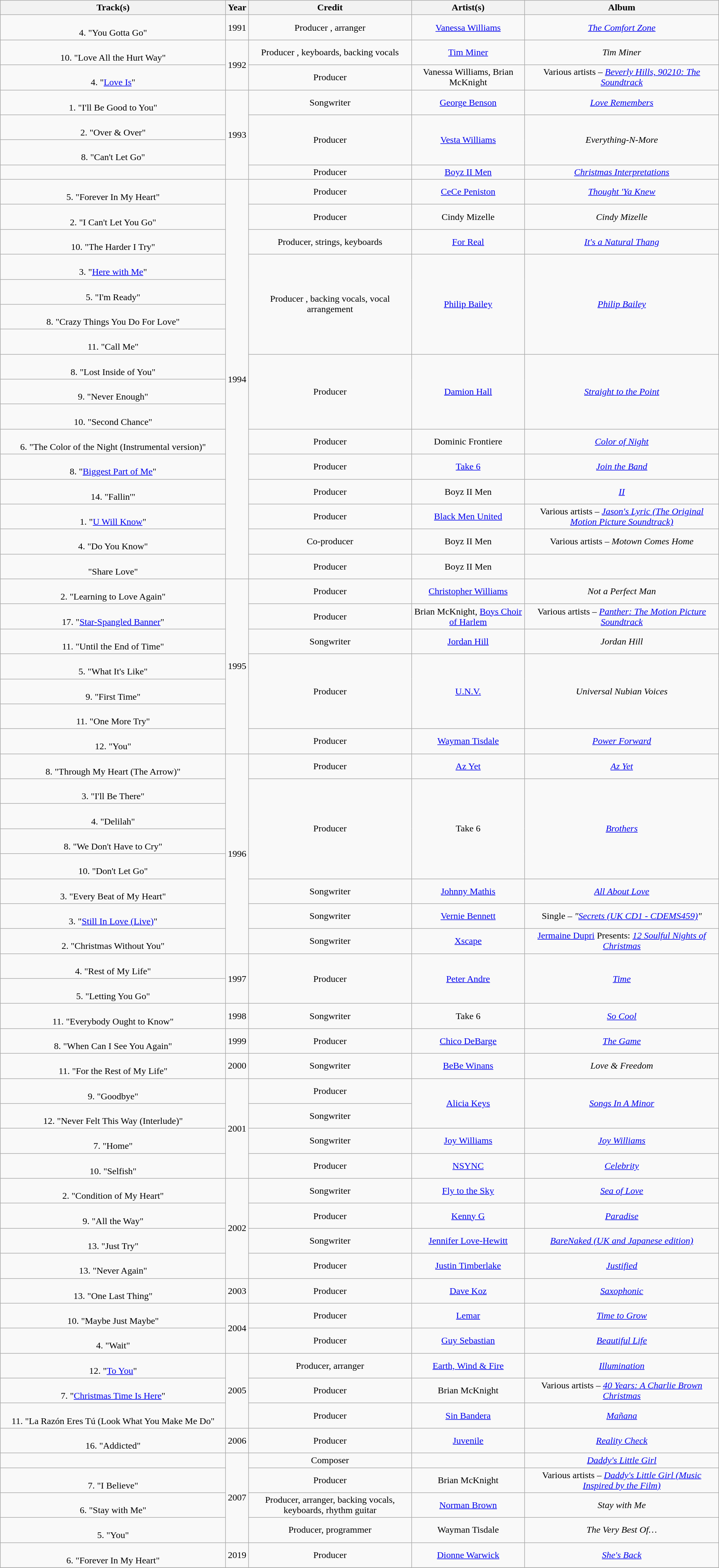<table class="wikitable plainrowheaders" style="text-align:center;">
<tr>
<th scope="col" style="width:24em;">Track(s)</th>
<th scope="col" style="width:1em;">Year</th>
<th scope="col">Credit</th>
<th scope="col">Artist(s)</th>
<th scope="col">Album</th>
</tr>
<tr>
<td><br>4. "You Gotta Go" <br></td>
<td>1991</td>
<td>Producer , arranger</td>
<td><a href='#'>Vanessa Williams</a></td>
<td><em><a href='#'>The Comfort Zone</a></em></td>
</tr>
<tr>
<td><br>10. "Love All the Hurt Way"</td>
<td rowspan="2">1992</td>
<td>Producer , keyboards, backing vocals</td>
<td><a href='#'>Tim Miner</a></td>
<td><em>Tim Miner</em></td>
</tr>
<tr>
<td><br>4. "<a href='#'>Love Is</a>"</td>
<td>Producer </td>
<td>Vanessa Williams, Brian McKnight</td>
<td>Various artists – <em><a href='#'>Beverly Hills, 90210: The Soundtrack</a></em></td>
</tr>
<tr>
<td><br>1. "I'll Be Good to You"</td>
<td rowspan="4">1993</td>
<td>Songwriter</td>
<td><a href='#'>George Benson</a></td>
<td><em><a href='#'>Love Remembers</a></em></td>
</tr>
<tr>
<td><br>2. "Over & Over"</td>
<td rowspan="2">Producer</td>
<td rowspan="2"><a href='#'>Vesta Williams</a></td>
<td rowspan="2"><em>Everything-N-More</em></td>
</tr>
<tr>
<td><br>8. "Can't Let Go"</td>
</tr>
<tr>
<td></td>
<td>Producer</td>
<td><a href='#'>Boyz II Men</a></td>
<td><em><a href='#'>Christmas Interpretations</a></em></td>
</tr>
<tr>
<td><br>5. "Forever In My Heart"</td>
<td rowspan="16">1994</td>
<td>Producer</td>
<td><a href='#'>CeCe Peniston</a></td>
<td><em><a href='#'>Thought 'Ya Knew</a></em></td>
</tr>
<tr>
<td><br>2. "I Can't Let You Go"</td>
<td>Producer</td>
<td>Cindy Mizelle</td>
<td><em>Cindy Mizelle</em></td>
</tr>
<tr>
<td><br>10. "The Harder I Try"</td>
<td>Producer, strings, keyboards</td>
<td><a href='#'>For Real</a></td>
<td><em><a href='#'>It's a Natural Thang</a></em></td>
</tr>
<tr>
<td><br>3. "<a href='#'>Here with Me</a>"</td>
<td rowspan="4">Producer , backing vocals, vocal arrangement</td>
<td rowspan="4"><a href='#'>Philip Bailey</a></td>
<td rowspan="4"><em><a href='#'>Philip Bailey</a></em></td>
</tr>
<tr>
<td><br>5. "I'm Ready"</td>
</tr>
<tr>
<td><br>8. "Crazy Things You Do For Love"</td>
</tr>
<tr>
<td><br>11. "Call Me"</td>
</tr>
<tr>
<td><br>8. "Lost Inside of You"</td>
<td rowspan="3">Producer</td>
<td rowspan="3"><a href='#'>Damion Hall</a></td>
<td rowspan="3"><em><a href='#'>Straight to the Point</a></em></td>
</tr>
<tr>
<td><br>9. "Never Enough"</td>
</tr>
<tr>
<td><br>10. "Second Chance"</td>
</tr>
<tr>
<td><br>6. "The Color of the Night (Instrumental version)"</td>
<td>Producer</td>
<td>Dominic Frontiere</td>
<td><em><a href='#'>Color of Night</a></em></td>
</tr>
<tr>
<td><br>8. "<a href='#'>Biggest Part of Me</a>"</td>
<td>Producer</td>
<td><a href='#'>Take 6</a></td>
<td><em><a href='#'>Join the Band</a></em></td>
</tr>
<tr>
<td><br>14. "Fallin'"</td>
<td>Producer</td>
<td>Boyz II Men</td>
<td><em><a href='#'>II</a></em></td>
</tr>
<tr>
<td><br>1. "<a href='#'>U Will Know</a>"</td>
<td>Producer </td>
<td><a href='#'>Black Men United</a></td>
<td>Various artists – <em><a href='#'>Jason's Lyric (The Original Motion Picture Soundtrack)</a></em></td>
</tr>
<tr>
<td><br>4. "Do You Know"</td>
<td>Co-producer </td>
<td>Boyz II Men</td>
<td>Various artists – <em>Motown Comes Home</em></td>
</tr>
<tr>
<td><br>"Share Love"</td>
<td>Producer</td>
<td>Boyz II Men</td>
<td></td>
</tr>
<tr>
<td><br>2. "Learning to Love Again"</td>
<td rowspan="7">1995</td>
<td>Producer</td>
<td><a href='#'>Christopher Williams</a></td>
<td><em>Not a Perfect Man</em></td>
</tr>
<tr>
<td><br>17. "<a href='#'>Star-Spangled Banner</a>"</td>
<td>Producer</td>
<td>Brian McKnight, <a href='#'>Boys Choir of Harlem</a></td>
<td>Various artists – <em><a href='#'>Panther: The Motion Picture Soundtrack</a></em></td>
</tr>
<tr>
<td><br>11. "Until the End of Time"</td>
<td>Songwriter</td>
<td><a href='#'>Jordan Hill</a></td>
<td><em>Jordan Hill</em></td>
</tr>
<tr>
<td><br>5. "What It's Like"</td>
<td rowspan="3">Producer</td>
<td rowspan="3"><a href='#'>U.N.V.</a></td>
<td rowspan="3"><em>Universal Nubian Voices</em></td>
</tr>
<tr>
<td><br>9. "First Time"</td>
</tr>
<tr>
<td><br>11. "One More Try"</td>
</tr>
<tr>
<td><br>12. "You"</td>
<td>Producer</td>
<td><a href='#'>Wayman Tisdale</a></td>
<td><em><a href='#'>Power Forward</a></em></td>
</tr>
<tr>
<td><br>8. "Through My Heart (The Arrow)"</td>
<td rowspan="8">1996</td>
<td>Producer</td>
<td><a href='#'>Az Yet</a></td>
<td><em><a href='#'>Az Yet</a></em></td>
</tr>
<tr>
<td><br>3. "I'll Be There"</td>
<td rowspan="4">Producer</td>
<td rowspan="4">Take 6</td>
<td rowspan="4"><em><a href='#'>Brothers</a></em></td>
</tr>
<tr>
<td><br>4. "Delilah"</td>
</tr>
<tr>
<td><br>8. "We Don't Have to Cry"</td>
</tr>
<tr>
<td><br>10. "Don't Let Go"</td>
</tr>
<tr>
<td><br>3. "Every Beat of My Heart"</td>
<td>Songwriter</td>
<td><a href='#'>Johnny Mathis</a></td>
<td><em><a href='#'>All About Love</a></em></td>
</tr>
<tr>
<td><br>3. "<a href='#'>Still In Love (Live)</a>"</td>
<td>Songwriter</td>
<td><a href='#'>Vernie Bennett</a></td>
<td>Single – <em>"<a href='#'>Secrets (UK CD1 - CDEMS459)</a>"</em></td>
</tr>
<tr>
<td><br>2. "Christmas Without You"</td>
<td>Songwriter</td>
<td><a href='#'>Xscape</a></td>
<td><a href='#'>Jermaine Dupri</a> Presents: <em><a href='#'>12 Soulful Nights of Christmas</a></em></td>
</tr>
<tr>
<td><br>4. "Rest of My Life"<br></td>
<td rowspan="2">1997</td>
<td rowspan="2">Producer</td>
<td rowspan="2"><a href='#'>Peter Andre</a></td>
<td rowspan="2"><em><a href='#'>Time</a></em></td>
</tr>
<tr>
<td><br>5. "Letting You Go"</td>
</tr>
<tr>
<td><br>11. "Everybody Ought to Know"</td>
<td>1998</td>
<td>Songwriter</td>
<td>Take 6</td>
<td><em><a href='#'>So Cool</a></em></td>
</tr>
<tr>
<td><br>8. "When Can I See You Again"</td>
<td>1999</td>
<td>Producer</td>
<td><a href='#'>Chico DeBarge</a></td>
<td><em><a href='#'>The Game</a></em></td>
</tr>
<tr>
<td><br>11. "For the Rest of My Life"</td>
<td>2000</td>
<td>Songwriter</td>
<td><a href='#'>BeBe Winans</a></td>
<td><em>Love & Freedom</em></td>
</tr>
<tr>
<td><br>9. "Goodbye"</td>
<td rowspan="4">2001</td>
<td>Producer</td>
<td rowspan="2"><a href='#'>Alicia Keys</a></td>
<td rowspan="2"><em><a href='#'>Songs In A Minor</a></em></td>
</tr>
<tr>
<td><br>12. "Never Felt This Way (Interlude)"</td>
<td>Songwriter</td>
</tr>
<tr>
<td><br>7. "Home"</td>
<td>Songwriter</td>
<td><a href='#'>Joy Williams</a></td>
<td><em><a href='#'>Joy Williams</a></em></td>
</tr>
<tr>
<td><br>10. "Selfish"</td>
<td>Producer</td>
<td><a href='#'>NSYNC</a></td>
<td><em><a href='#'>Celebrity</a></em></td>
</tr>
<tr>
<td><br>2. "Condition of My Heart"</td>
<td rowspan="4">2002</td>
<td>Songwriter</td>
<td><a href='#'>Fly to the Sky</a></td>
<td><em><a href='#'>Sea of Love</a></em></td>
</tr>
<tr>
<td><br>9. "All the Way"<br></td>
<td>Producer</td>
<td><a href='#'>Kenny G</a></td>
<td><em><a href='#'>Paradise</a></em></td>
</tr>
<tr>
<td><br>13. "Just Try"</td>
<td>Songwriter</td>
<td><a href='#'>Jennifer Love-Hewitt</a></td>
<td><em><a href='#'>BareNaked (UK and Japanese edition)</a></em></td>
</tr>
<tr>
<td><br>13. "Never Again"</td>
<td>Producer</td>
<td><a href='#'>Justin Timberlake</a></td>
<td><em><a href='#'>Justified</a></em></td>
</tr>
<tr>
<td><br>13. "One Last Thing"</td>
<td>2003</td>
<td>Producer</td>
<td><a href='#'>Dave Koz</a></td>
<td><em><a href='#'>Saxophonic</a></em></td>
</tr>
<tr>
<td><br>10. "Maybe Just Maybe"</td>
<td rowspan="2">2004</td>
<td>Producer</td>
<td><a href='#'>Lemar</a></td>
<td><em><a href='#'>Time to Grow</a></em></td>
</tr>
<tr>
<td><br>4. "Wait"</td>
<td>Producer</td>
<td><a href='#'>Guy Sebastian</a></td>
<td><em><a href='#'>Beautiful Life</a></em></td>
</tr>
<tr>
<td><br>12. "<a href='#'>To You</a>"<br></td>
<td rowspan="3">2005</td>
<td>Producer, arranger</td>
<td><a href='#'>Earth, Wind & Fire</a></td>
<td><em><a href='#'>Illumination</a></em></td>
</tr>
<tr>
<td><br>7. "<a href='#'>Christmas Time Is Here</a>"</td>
<td>Producer</td>
<td>Brian McKnight</td>
<td>Various artists – <em><a href='#'>40 Years: A Charlie Brown Christmas</a></em></td>
</tr>
<tr>
<td><br>11. "La Razón Eres Tú (Look What You Make Me Do"<br></td>
<td>Producer</td>
<td><a href='#'>Sin Bandera</a></td>
<td><em><a href='#'>Mañana</a></em></td>
</tr>
<tr>
<td><br>16. "Addicted"<br></td>
<td>2006</td>
<td>Producer</td>
<td><a href='#'>Juvenile</a></td>
<td><em><a href='#'>Reality Check</a></em></td>
</tr>
<tr>
<td></td>
<td rowspan="4">2007</td>
<td>Composer</td>
<td></td>
<td><em><a href='#'>Daddy's Little Girl</a></em></td>
</tr>
<tr>
<td><br>7. "I Believe"</td>
<td>Producer</td>
<td>Brian McKnight</td>
<td>Various artists – <em><a href='#'>Daddy's Little Girl (Music Inspired by the Film)</a></em></td>
</tr>
<tr>
<td><br>6. "Stay with Me"</td>
<td>Producer, arranger, backing vocals, keyboards, rhythm guitar</td>
<td><a href='#'>Norman Brown</a></td>
<td><em>Stay with Me</em></td>
</tr>
<tr>
<td><br>5. "You"</td>
<td>Producer, programmer</td>
<td>Wayman Tisdale</td>
<td><em>The Very Best Of…</em></td>
</tr>
<tr>
<td><br>6. "Forever In My Heart"<br></td>
<td>2019</td>
<td>Producer </td>
<td><a href='#'>Dionne Warwick</a></td>
<td><em><a href='#'>She's Back</a></em></td>
</tr>
<tr>
</tr>
</table>
